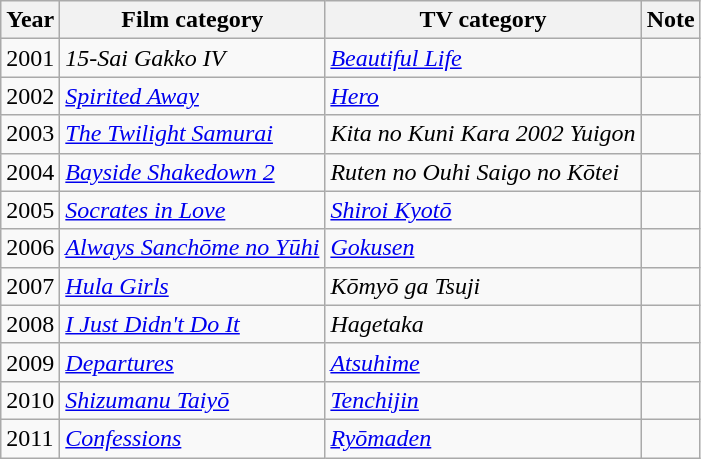<table class="wikitable">
<tr>
<th>Year</th>
<th>Film category</th>
<th>TV category</th>
<th>Note</th>
</tr>
<tr>
<td>2001</td>
<td><em>15-Sai Gakko IV</em></td>
<td><em><a href='#'>Beautiful Life</a></em></td>
<td></td>
</tr>
<tr>
<td>2002</td>
<td><em><a href='#'>Spirited Away</a></em></td>
<td><em><a href='#'>Hero</a></em></td>
<td></td>
</tr>
<tr>
<td>2003</td>
<td><em><a href='#'>The Twilight Samurai</a></em></td>
<td><em>Kita no Kuni Kara 2002 Yuigon</em></td>
<td></td>
</tr>
<tr>
<td>2004</td>
<td><em><a href='#'>Bayside Shakedown 2</a></em></td>
<td><em>Ruten no Ouhi Saigo no Kōtei</em></td>
<td></td>
</tr>
<tr>
<td>2005</td>
<td><em><a href='#'>Socrates in Love</a></em></td>
<td><em><a href='#'>Shiroi Kyotō</a></em></td>
<td></td>
</tr>
<tr>
<td>2006</td>
<td><em><a href='#'>Always Sanchōme no Yūhi</a></em></td>
<td><em><a href='#'>Gokusen</a></em></td>
<td></td>
</tr>
<tr>
<td>2007</td>
<td><em><a href='#'>Hula Girls</a></em></td>
<td><em>Kōmyō ga Tsuji</em></td>
<td></td>
</tr>
<tr>
<td>2008</td>
<td><em><a href='#'>I Just Didn't Do It</a></em></td>
<td><em>Hagetaka</em></td>
<td></td>
</tr>
<tr>
<td>2009</td>
<td><em><a href='#'>Departures</a></em></td>
<td><em><a href='#'>Atsuhime</a></em></td>
<td></td>
</tr>
<tr>
<td>2010</td>
<td><em><a href='#'>Shizumanu Taiyō</a></em></td>
<td><em><a href='#'>Tenchijin</a></em></td>
<td></td>
</tr>
<tr>
<td>2011</td>
<td><em><a href='#'>Confessions</a></em></td>
<td><em><a href='#'>Ryōmaden</a></em></td>
<td></td>
</tr>
</table>
